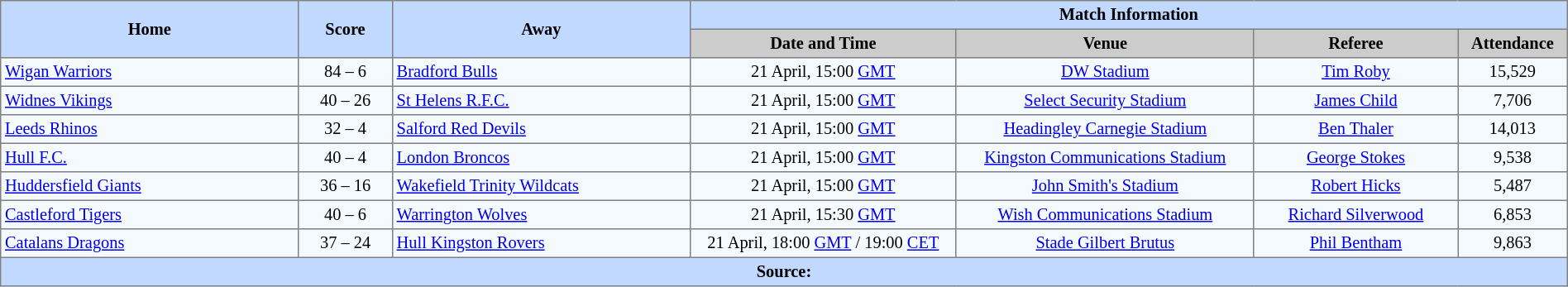<table border="1" cellpadding="3" cellspacing="0" style="border-collapse:collapse; font-size:85%; text-align:center; width:100%">
<tr style="background:#c1d8ff;">
<th rowspan="2" style="width:19%;">Home</th>
<th rowspan="2" style="width:6%;">Score</th>
<th rowspan="2" style="width:19%;">Away</th>
<th colspan=6>Match Information</th>
</tr>
<tr style="background:#ccc;">
<th width=17%>Date and Time</th>
<th width=19%>Venue</th>
<th width=13%>Referee</th>
<th width=7%>Attendance</th>
</tr>
<tr style="background:#f5faff;">
<td align=left> <a href='#'>Wigan Warriors</a></td>
<td>84 – 6 </td>
<td align=left> <a href='#'>Bradford Bulls</a></td>
<td>21 April, 15:00 <a href='#'>GMT</a></td>
<td><a href='#'>DW Stadium</a></td>
<td><a href='#'>Tim Roby</a></td>
<td>15,529</td>
</tr>
<tr style="background:#f5faff;">
<td align=left> <a href='#'>Widnes Vikings</a></td>
<td>40 – 26 </td>
<td align=left> <a href='#'>St Helens R.F.C.</a></td>
<td>21 April, 15:00 <a href='#'>GMT</a></td>
<td><a href='#'>Select Security Stadium</a></td>
<td><a href='#'>James Child</a></td>
<td>7,706</td>
</tr>
<tr style="background:#f5faff;">
<td align=left> <a href='#'>Leeds Rhinos</a></td>
<td>32 – 4 </td>
<td align=left> <a href='#'>Salford Red Devils</a></td>
<td>21 April, 15:00 <a href='#'>GMT</a></td>
<td><a href='#'>Headingley Carnegie Stadium</a></td>
<td><a href='#'>Ben Thaler</a></td>
<td>14,013</td>
</tr>
<tr style="background:#f5faff;">
<td align=left> <a href='#'>Hull F.C.</a></td>
<td>40 – 4 </td>
<td align=left> <a href='#'>London Broncos</a></td>
<td>21 April, 15:00 <a href='#'>GMT</a></td>
<td><a href='#'>Kingston Communications Stadium</a></td>
<td><a href='#'>George Stokes</a></td>
<td>9,538</td>
</tr>
<tr style="background:#f5faff;">
<td align=left> <a href='#'>Huddersfield Giants</a></td>
<td>36 – 16 </td>
<td align=left> <a href='#'>Wakefield Trinity Wildcats</a></td>
<td>21 April, 15:00 <a href='#'>GMT</a></td>
<td><a href='#'>John Smith's Stadium</a></td>
<td><a href='#'>Robert Hicks</a></td>
<td>5,487</td>
</tr>
<tr style="background:#f5faff;">
<td align=left> <a href='#'>Castleford Tigers</a></td>
<td>40 – 6 </td>
<td align=left> <a href='#'>Warrington Wolves</a></td>
<td>21 April, 15:30 <a href='#'>GMT</a></td>
<td><a href='#'>Wish Communications Stadium</a></td>
<td><a href='#'>Richard Silverwood</a></td>
<td>6,853</td>
</tr>
<tr style="background:#f5faff;">
<td align=left> <a href='#'>Catalans Dragons</a></td>
<td>37 – 24 </td>
<td align=left> <a href='#'>Hull Kingston Rovers</a></td>
<td>21 April, 18:00 <a href='#'>GMT</a> / 19:00 <a href='#'>CET</a></td>
<td><a href='#'>Stade Gilbert Brutus</a></td>
<td><a href='#'>Phil Bentham</a></td>
<td>9,863</td>
</tr>
<tr style="background:#c1d8ff;">
<th colspan=12>Source:</th>
</tr>
</table>
